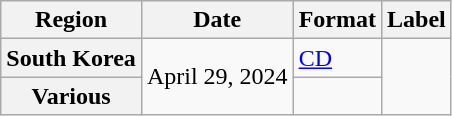<table class="wikitable plainrowheaders">
<tr>
<th scope="col">Region</th>
<th scope="col">Date</th>
<th scope="col">Format</th>
<th scope="col">Label</th>
</tr>
<tr>
<th scope="row">South Korea</th>
<td rowspan="2">April 29, 2024</td>
<td><a href='#'>CD</a></td>
<td rowspan="2"></td>
</tr>
<tr>
<th scope="row">Various </th>
<td></td>
</tr>
</table>
